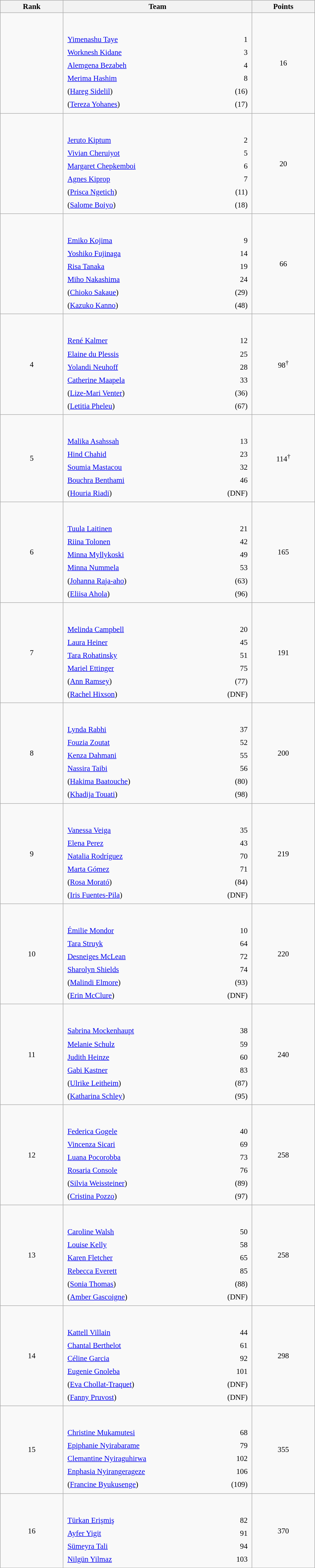<table class="wikitable sortable" style=" text-align:center; font-size:95%;" width="50%">
<tr>
<th width=10%>Rank</th>
<th width=30%>Team</th>
<th width=10%>Points</th>
</tr>
<tr>
<td align=center></td>
<td align=left> <br><br><table width=100%>
<tr>
<td align=left style="border:0"><a href='#'>Yimenashu Taye</a></td>
<td align=right style="border:0">1</td>
</tr>
<tr>
<td align=left style="border:0"><a href='#'>Worknesh Kidane</a></td>
<td align=right style="border:0">3</td>
</tr>
<tr>
<td align=left style="border:0"><a href='#'>Alemgena Bezabeh</a></td>
<td align=right style="border:0">4</td>
</tr>
<tr>
<td align=left style="border:0"><a href='#'>Merima Hashim</a></td>
<td align=right style="border:0">8</td>
</tr>
<tr>
<td align=left style="border:0">(<a href='#'>Hareg Sidelil</a>)</td>
<td align=right style="border:0">(16)</td>
</tr>
<tr>
<td align=left style="border:0">(<a href='#'>Tereza Yohanes</a>)</td>
<td align=right style="border:0">(17)</td>
</tr>
</table>
</td>
<td>16</td>
</tr>
<tr>
<td align=center></td>
<td align=left> <br><br><table width=100%>
<tr>
<td align=left style="border:0"><a href='#'>Jeruto Kiptum</a></td>
<td align=right style="border:0">2</td>
</tr>
<tr>
<td align=left style="border:0"><a href='#'>Vivian Cheruiyot</a></td>
<td align=right style="border:0">5</td>
</tr>
<tr>
<td align=left style="border:0"><a href='#'>Margaret Chepkemboi</a></td>
<td align=right style="border:0">6</td>
</tr>
<tr>
<td align=left style="border:0"><a href='#'>Agnes Kiprop</a></td>
<td align=right style="border:0">7</td>
</tr>
<tr>
<td align=left style="border:0">(<a href='#'>Prisca Ngetich</a>)</td>
<td align=right style="border:0">(11)</td>
</tr>
<tr>
<td align=left style="border:0">(<a href='#'>Salome Boiyo</a>)</td>
<td align=right style="border:0">(18)</td>
</tr>
</table>
</td>
<td>20</td>
</tr>
<tr>
<td align=center></td>
<td align=left> <br><br><table width=100%>
<tr>
<td align=left style="border:0"><a href='#'>Emiko Kojima</a></td>
<td align=right style="border:0">9</td>
</tr>
<tr>
<td align=left style="border:0"><a href='#'>Yoshiko Fujinaga</a></td>
<td align=right style="border:0">14</td>
</tr>
<tr>
<td align=left style="border:0"><a href='#'>Risa Tanaka</a></td>
<td align=right style="border:0">19</td>
</tr>
<tr>
<td align=left style="border:0"><a href='#'>Miho Nakashima</a></td>
<td align=right style="border:0">24</td>
</tr>
<tr>
<td align=left style="border:0">(<a href='#'>Chioko Sakaue</a>)</td>
<td align=right style="border:0">(29)</td>
</tr>
<tr>
<td align=left style="border:0">(<a href='#'>Kazuko Kanno</a>)</td>
<td align=right style="border:0">(48)</td>
</tr>
</table>
</td>
<td>66</td>
</tr>
<tr>
<td align=center>4</td>
<td align=left> <br><br><table width=100%>
<tr>
<td align=left style="border:0"><a href='#'>René Kalmer</a></td>
<td align=right style="border:0">12</td>
</tr>
<tr>
<td align=left style="border:0"><a href='#'>Elaine du Plessis</a></td>
<td align=right style="border:0">25</td>
</tr>
<tr>
<td align=left style="border:0"><a href='#'>Yolandi Neuhoff</a></td>
<td align=right style="border:0">28</td>
</tr>
<tr>
<td align=left style="border:0"><a href='#'>Catherine Maapela</a></td>
<td align=right style="border:0">33</td>
</tr>
<tr>
<td align=left style="border:0">(<a href='#'>Lize-Mari Venter</a>)</td>
<td align=right style="border:0">(36)</td>
</tr>
<tr>
<td align=left style="border:0">(<a href='#'>Letitia Pheleu</a>)</td>
<td align=right style="border:0">(67)</td>
</tr>
</table>
</td>
<td>98<sup>†</sup></td>
</tr>
<tr>
<td align=center>5</td>
<td align=left> <br><br><table width=100%>
<tr>
<td align=left style="border:0"><a href='#'>Malika Asahssah</a></td>
<td align=right style="border:0">13</td>
</tr>
<tr>
<td align=left style="border:0"><a href='#'>Hind Chahid</a></td>
<td align=right style="border:0">23</td>
</tr>
<tr>
<td align=left style="border:0"><a href='#'>Soumia Mastacou</a></td>
<td align=right style="border:0">32</td>
</tr>
<tr>
<td align=left style="border:0"><a href='#'>Bouchra Benthami</a></td>
<td align=right style="border:0">46</td>
</tr>
<tr>
<td align=left style="border:0">(<a href='#'>Houria Riadi</a>)</td>
<td align=right style="border:0">(DNF)</td>
</tr>
</table>
</td>
<td>114<sup>†</sup></td>
</tr>
<tr>
<td align=center>6</td>
<td align=left> <br><br><table width=100%>
<tr>
<td align=left style="border:0"><a href='#'>Tuula Laitinen</a></td>
<td align=right style="border:0">21</td>
</tr>
<tr>
<td align=left style="border:0"><a href='#'>Riina Tolonen</a></td>
<td align=right style="border:0">42</td>
</tr>
<tr>
<td align=left style="border:0"><a href='#'>Minna Myllykoski</a></td>
<td align=right style="border:0">49</td>
</tr>
<tr>
<td align=left style="border:0"><a href='#'>Minna Nummela</a></td>
<td align=right style="border:0">53</td>
</tr>
<tr>
<td align=left style="border:0">(<a href='#'>Johanna Raja-aho</a>)</td>
<td align=right style="border:0">(63)</td>
</tr>
<tr>
<td align=left style="border:0">(<a href='#'>Eliisa Ahola</a>)</td>
<td align=right style="border:0">(96)</td>
</tr>
</table>
</td>
<td>165</td>
</tr>
<tr>
<td align=center>7</td>
<td align=left> <br><br><table width=100%>
<tr>
<td align=left style="border:0"><a href='#'>Melinda Campbell</a></td>
<td align=right style="border:0">20</td>
</tr>
<tr>
<td align=left style="border:0"><a href='#'>Laura Heiner</a></td>
<td align=right style="border:0">45</td>
</tr>
<tr>
<td align=left style="border:0"><a href='#'>Tara Rohatinsky</a></td>
<td align=right style="border:0">51</td>
</tr>
<tr>
<td align=left style="border:0"><a href='#'>Mariel Ettinger</a></td>
<td align=right style="border:0">75</td>
</tr>
<tr>
<td align=left style="border:0">(<a href='#'>Ann Ramsey</a>)</td>
<td align=right style="border:0">(77)</td>
</tr>
<tr>
<td align=left style="border:0">(<a href='#'>Rachel Hixson</a>)</td>
<td align=right style="border:0">(DNF)</td>
</tr>
</table>
</td>
<td>191</td>
</tr>
<tr>
<td align=center>8</td>
<td align=left> <br><br><table width=100%>
<tr>
<td align=left style="border:0"><a href='#'>Lynda Rabhi</a></td>
<td align=right style="border:0">37</td>
</tr>
<tr>
<td align=left style="border:0"><a href='#'>Fouzia Zoutat</a></td>
<td align=right style="border:0">52</td>
</tr>
<tr>
<td align=left style="border:0"><a href='#'>Kenza Dahmani</a></td>
<td align=right style="border:0">55</td>
</tr>
<tr>
<td align=left style="border:0"><a href='#'>Nassira Taibi</a></td>
<td align=right style="border:0">56</td>
</tr>
<tr>
<td align=left style="border:0">(<a href='#'>Hakima Baatouche</a>)</td>
<td align=right style="border:0">(80)</td>
</tr>
<tr>
<td align=left style="border:0">(<a href='#'>Khadija Touati</a>)</td>
<td align=right style="border:0">(98)</td>
</tr>
</table>
</td>
<td>200</td>
</tr>
<tr>
<td align=center>9</td>
<td align=left> <br><br><table width=100%>
<tr>
<td align=left style="border:0"><a href='#'>Vanessa Veiga</a></td>
<td align=right style="border:0">35</td>
</tr>
<tr>
<td align=left style="border:0"><a href='#'>Elena Perez</a></td>
<td align=right style="border:0">43</td>
</tr>
<tr>
<td align=left style="border:0"><a href='#'>Natalia Rodríguez</a></td>
<td align=right style="border:0">70</td>
</tr>
<tr>
<td align=left style="border:0"><a href='#'>Marta Gómez</a></td>
<td align=right style="border:0">71</td>
</tr>
<tr>
<td align=left style="border:0">(<a href='#'>Rosa Morató</a>)</td>
<td align=right style="border:0">(84)</td>
</tr>
<tr>
<td align=left style="border:0">(<a href='#'>Iris Fuentes-Pila</a>)</td>
<td align=right style="border:0">(DNF)</td>
</tr>
</table>
</td>
<td>219</td>
</tr>
<tr>
<td align=center>10</td>
<td align=left> <br><br><table width=100%>
<tr>
<td align=left style="border:0"><a href='#'>Émilie Mondor</a></td>
<td align=right style="border:0">10</td>
</tr>
<tr>
<td align=left style="border:0"><a href='#'>Tara Struyk</a></td>
<td align=right style="border:0">64</td>
</tr>
<tr>
<td align=left style="border:0"><a href='#'>Desneiges McLean</a></td>
<td align=right style="border:0">72</td>
</tr>
<tr>
<td align=left style="border:0"><a href='#'>Sharolyn Shields</a></td>
<td align=right style="border:0">74</td>
</tr>
<tr>
<td align=left style="border:0">(<a href='#'>Malindi Elmore</a>)</td>
<td align=right style="border:0">(93)</td>
</tr>
<tr>
<td align=left style="border:0">(<a href='#'>Erin McClure</a>)</td>
<td align=right style="border:0">(DNF)</td>
</tr>
</table>
</td>
<td>220</td>
</tr>
<tr>
<td align=center>11</td>
<td align=left> <br><br><table width=100%>
<tr>
<td align=left style="border:0"><a href='#'>Sabrina Mockenhaupt</a></td>
<td align=right style="border:0">38</td>
</tr>
<tr>
<td align=left style="border:0"><a href='#'>Melanie Schulz</a></td>
<td align=right style="border:0">59</td>
</tr>
<tr>
<td align=left style="border:0"><a href='#'>Judith Heinze</a></td>
<td align=right style="border:0">60</td>
</tr>
<tr>
<td align=left style="border:0"><a href='#'>Gabi Kastner</a></td>
<td align=right style="border:0">83</td>
</tr>
<tr>
<td align=left style="border:0">(<a href='#'>Ulrike Leitheim</a>)</td>
<td align=right style="border:0">(87)</td>
</tr>
<tr>
<td align=left style="border:0">(<a href='#'>Katharina Schley</a>)</td>
<td align=right style="border:0">(95)</td>
</tr>
</table>
</td>
<td>240</td>
</tr>
<tr>
<td align=center>12</td>
<td align=left> <br><br><table width=100%>
<tr>
<td align=left style="border:0"><a href='#'>Federica Gogele</a></td>
<td align=right style="border:0">40</td>
</tr>
<tr>
<td align=left style="border:0"><a href='#'>Vincenza Sicari</a></td>
<td align=right style="border:0">69</td>
</tr>
<tr>
<td align=left style="border:0"><a href='#'>Luana Pocorobba</a></td>
<td align=right style="border:0">73</td>
</tr>
<tr>
<td align=left style="border:0"><a href='#'>Rosaria Console</a></td>
<td align=right style="border:0">76</td>
</tr>
<tr>
<td align=left style="border:0">(<a href='#'>Silvia Weissteiner</a>)</td>
<td align=right style="border:0">(89)</td>
</tr>
<tr>
<td align=left style="border:0">(<a href='#'>Cristina Pozzo</a>)</td>
<td align=right style="border:0">(97)</td>
</tr>
</table>
</td>
<td>258</td>
</tr>
<tr>
<td align=center>13</td>
<td align=left> <br><br><table width=100%>
<tr>
<td align=left style="border:0"><a href='#'>Caroline Walsh</a></td>
<td align=right style="border:0">50</td>
</tr>
<tr>
<td align=left style="border:0"><a href='#'>Louise Kelly</a></td>
<td align=right style="border:0">58</td>
</tr>
<tr>
<td align=left style="border:0"><a href='#'>Karen Fletcher</a></td>
<td align=right style="border:0">65</td>
</tr>
<tr>
<td align=left style="border:0"><a href='#'>Rebecca Everett</a></td>
<td align=right style="border:0">85</td>
</tr>
<tr>
<td align=left style="border:0">(<a href='#'>Sonia Thomas</a>)</td>
<td align=right style="border:0">(88)</td>
</tr>
<tr>
<td align=left style="border:0">(<a href='#'>Amber Gascoigne</a>)</td>
<td align=right style="border:0">(DNF)</td>
</tr>
</table>
</td>
<td>258</td>
</tr>
<tr>
<td align=center>14</td>
<td align=left> <br><br><table width=100%>
<tr>
<td align=left style="border:0"><a href='#'>Kattell Villain</a></td>
<td align=right style="border:0">44</td>
</tr>
<tr>
<td align=left style="border:0"><a href='#'>Chantal Berthelot</a></td>
<td align=right style="border:0">61</td>
</tr>
<tr>
<td align=left style="border:0"><a href='#'>Céline Garcia</a></td>
<td align=right style="border:0">92</td>
</tr>
<tr>
<td align=left style="border:0"><a href='#'>Eugenie Gnoleba</a></td>
<td align=right style="border:0">101</td>
</tr>
<tr>
<td align=left style="border:0">(<a href='#'>Eva Chollat-Traquet</a>)</td>
<td align=right style="border:0">(DNF)</td>
</tr>
<tr>
<td align=left style="border:0">(<a href='#'>Fanny Pruvost</a>)</td>
<td align=right style="border:0">(DNF)</td>
</tr>
</table>
</td>
<td>298</td>
</tr>
<tr>
<td align=center>15</td>
<td align=left> <br><br><table width=100%>
<tr>
<td align=left style="border:0"><a href='#'>Christine Mukamutesi</a></td>
<td align=right style="border:0">68</td>
</tr>
<tr>
<td align=left style="border:0"><a href='#'>Epiphanie Nyirabarame</a></td>
<td align=right style="border:0">79</td>
</tr>
<tr>
<td align=left style="border:0"><a href='#'>Clemantine Nyiraguhirwa</a></td>
<td align=right style="border:0">102</td>
</tr>
<tr>
<td align=left style="border:0"><a href='#'>Enphasia Nyirangerageze</a></td>
<td align=right style="border:0">106</td>
</tr>
<tr>
<td align=left style="border:0">(<a href='#'>Francine Byukusenge</a>)</td>
<td align=right style="border:0">(109)</td>
</tr>
</table>
</td>
<td>355</td>
</tr>
<tr>
<td align=center>16</td>
<td align=left> <br><br><table width=100%>
<tr>
<td align=left style="border:0"><a href='#'>Türkan Erişmiş</a></td>
<td align=right style="border:0">82</td>
</tr>
<tr>
<td align=left style="border:0"><a href='#'>Ayfer Yigit</a></td>
<td align=right style="border:0">91</td>
</tr>
<tr>
<td align=left style="border:0"><a href='#'>Sümeyra Tali</a></td>
<td align=right style="border:0">94</td>
</tr>
<tr>
<td align=left style="border:0"><a href='#'>Nilgün Yilmaz</a></td>
<td align=right style="border:0">103</td>
</tr>
</table>
</td>
<td>370</td>
</tr>
</table>
